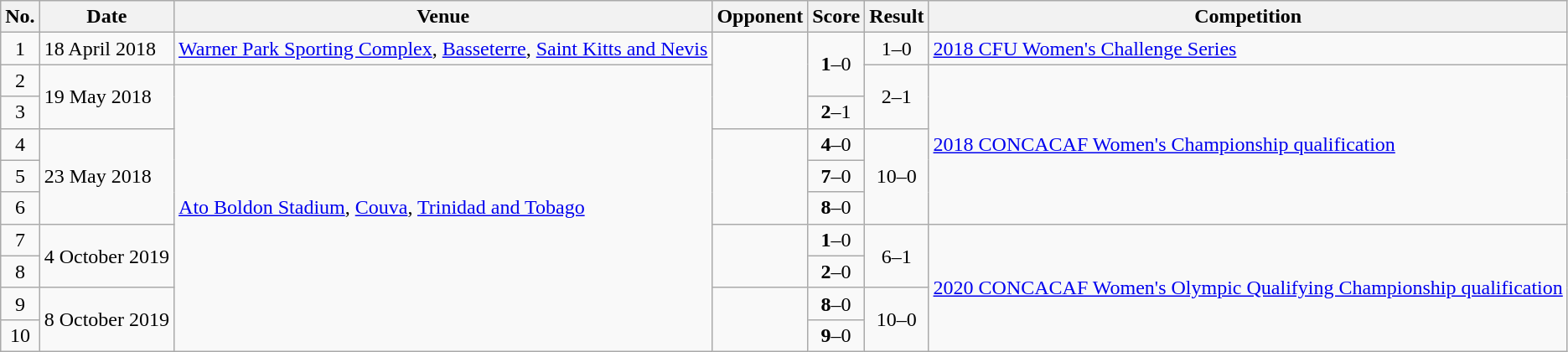<table class="wikitable">
<tr>
<th>No.</th>
<th>Date</th>
<th>Venue</th>
<th>Opponent</th>
<th>Score</th>
<th>Result</th>
<th>Competition</th>
</tr>
<tr>
<td style="text-align:center;">1</td>
<td>18 April 2018</td>
<td><a href='#'>Warner Park Sporting Complex</a>, <a href='#'>Basseterre</a>, <a href='#'>Saint Kitts and Nevis</a></td>
<td rowspan=3></td>
<td rowspan=2 style="text-align:center;"><strong>1</strong>–0</td>
<td style="text-align:center;">1–0</td>
<td><a href='#'>2018 CFU Women's Challenge Series</a></td>
</tr>
<tr>
<td style="text-align:center;">2</td>
<td rowspan=2>19 May 2018</td>
<td rowspan=9><a href='#'>Ato Boldon Stadium</a>, <a href='#'>Couva</a>, <a href='#'>Trinidad and Tobago</a></td>
<td rowspan=2 style="text-align:center;">2–1</td>
<td rowspan=5><a href='#'>2018 CONCACAF Women's Championship qualification</a></td>
</tr>
<tr style="text-align:center;">
<td>3</td>
<td><strong>2</strong>–1</td>
</tr>
<tr>
<td style="text-align:center;">4</td>
<td rowspan=3>23 May 2018</td>
<td rowspan=3></td>
<td style="text-align:center;"><strong>4</strong>–0</td>
<td rowspan=3 style="text-align:center;">10–0</td>
</tr>
<tr style="text-align:center;">
<td>5</td>
<td><strong>7</strong>–0</td>
</tr>
<tr style="text-align:center;">
<td>6</td>
<td><strong>8</strong>–0</td>
</tr>
<tr>
<td style="text-align:center;">7</td>
<td rowspan=2>4 October 2019</td>
<td rowspan=2></td>
<td style="text-align:center;"><strong>1</strong>–0</td>
<td rowspan=2 style="text-align:center;">6–1</td>
<td rowspan=4><a href='#'>2020 CONCACAF Women's Olympic Qualifying Championship qualification</a></td>
</tr>
<tr style="text-align:center;">
<td>8</td>
<td><strong>2</strong>–0</td>
</tr>
<tr>
<td style="text-align:center;">9</td>
<td rowspan=2>8 October 2019</td>
<td rowspan=2></td>
<td style="text-align:center;"><strong>8</strong>–0</td>
<td rowspan=2 style="text-align:center;">10–0</td>
</tr>
<tr style="text-align:center;">
<td>10</td>
<td><strong>9</strong>–0</td>
</tr>
</table>
